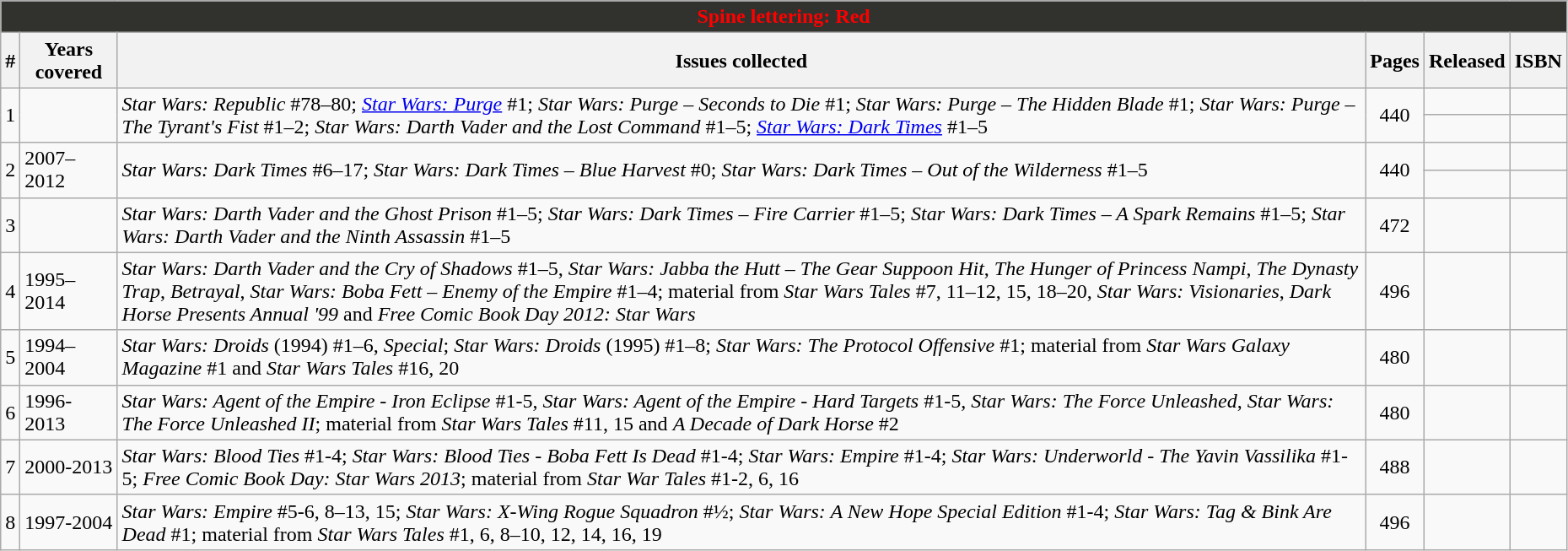<table class="wikitable sortable" width=98%>
<tr>
<th colspan=6 style="background-color: #31312D; color: red;">Spine lettering: Red</th>
</tr>
<tr>
<th class="unsortable">#</th>
<th>Years covered</th>
<th class="unsortable">Issues collected</th>
<th class="unsortable">Pages</th>
<th>Released</th>
<th class="unsortable">ISBN</th>
</tr>
<tr>
<td rowspan=2>1</td>
<td rowspan=2></td>
<td rowspan=2><em>Star Wars: Republic</em> #78–80; <em><a href='#'>Star Wars: Purge</a></em> #1; <em>Star Wars: Purge – Seconds to Die</em> #1; <em>Star Wars: Purge – The Hidden Blade</em> #1; <em>Star Wars: Purge – The Tyrant's Fist</em> #1–2; <em>Star Wars: Darth Vader and the Lost Command</em> #1–5; <em><a href='#'>Star Wars: Dark Times</a></em> #1–5</td>
<td style="text-align: center;" rowspan=2>440</td>
<td></td>
<td></td>
</tr>
<tr>
<td></td>
<td></td>
</tr>
<tr>
<td rowspan=2>2</td>
<td rowspan=2>2007–2012</td>
<td rowspan=2><em>Star Wars: Dark Times</em> #6–17; <em>Star Wars: Dark Times – Blue Harvest</em> #0; <em>Star Wars: Dark Times – Out of the Wilderness</em> #1–5</td>
<td style="text-align: center;" rowspan=2>440</td>
<td></td>
<td></td>
</tr>
<tr>
<td></td>
<td></td>
</tr>
<tr>
<td>3</td>
<td></td>
<td><em>Star Wars: Darth Vader and the Ghost Prison</em> #1–5; <em>Star Wars: Dark Times – Fire Carrier</em> #1–5; <em>Star Wars: Dark Times – A Spark Remains</em> #1–5; <em>Star Wars: Darth Vader and the Ninth Assassin</em> #1–5</td>
<td style="text-align: center;">472</td>
<td></td>
<td></td>
</tr>
<tr>
<td>4</td>
<td>1995–2014</td>
<td><em>Star Wars: Darth Vader and the Cry of Shadows</em> #1–5, <em>Star Wars: Jabba the Hutt – The Gear Suppoon Hit</em>, <em>The Hunger of Princess Nampi</em>, <em>The Dynasty Trap</em>, <em>Betrayal</em>, <em>Star Wars: Boba Fett – Enemy of the Empire</em> #1–4; material from <em>Star Wars Tales</em> #7, 11–12, 15, 18–20, <em>Star Wars: Visionaries</em>, <em>Dark Horse Presents Annual '99</em> and <em>Free Comic Book Day 2012: Star Wars</em></td>
<td style="text-align: center;">496</td>
<td></td>
<td></td>
</tr>
<tr>
<td>5</td>
<td>1994–2004</td>
<td><em>Star Wars: Droids</em> (1994) #1–6, <em>Special</em>; <em>Star Wars: Droids</em> (1995) #1–8; <em>Star Wars: The Protocol Offensive</em> #1; material from <em>Star Wars Galaxy Magazine</em> #1 and <em>Star Wars Tales</em> #16, 20</td>
<td style="text-align: center;">480</td>
<td></td>
<td></td>
</tr>
<tr>
<td>6</td>
<td>1996- 2013</td>
<td><em>Star Wars: Agent of the Empire - Iron Eclipse</em> #1-5, <em>Star Wars: Agent of the Empire - Hard Targets</em> #1-5, <em>Star Wars: The Force Unleashed</em>, <em>Star Wars: The Force Unleashed II</em>; material from <em>Star Wars Tales</em> #11, 15 and <em>A Decade of Dark Horse</em> #2</td>
<td style="text-align: center;">480</td>
<td></td>
<td></td>
</tr>
<tr>
<td>7</td>
<td>2000-2013</td>
<td><em>Star Wars: Blood Ties</em> #1-4; <em>Star Wars: Blood Ties - Boba Fett Is Dead</em> #1-4; <em>Star Wars: Empire</em> #1-4; <em>Star Wars: Underworld - The Yavin Vassilika</em> #1-5; <em>Free Comic Book Day: Star Wars 2013</em>; material from <em>Star War Tales</em> #1-2, 6, 16</td>
<td style="text-align: center;">488</td>
<td></td>
<td></td>
</tr>
<tr>
<td>8</td>
<td>1997-2004</td>
<td><em>Star Wars: Empire</em> #5-6, 8–13, 15; <em>Star Wars: X-Wing Rogue Squadron</em> #½; <em>Star Wars: A New Hope Special Edition</em> #1-4; <em>Star Wars: Tag & Bink Are Dead</em> #1; material from <em>Star Wars Tales</em> #1, 6, 8–10, 12, 14, 16, 19</td>
<td style="text-align: center;">496</td>
<td></td>
<td></td>
</tr>
</table>
